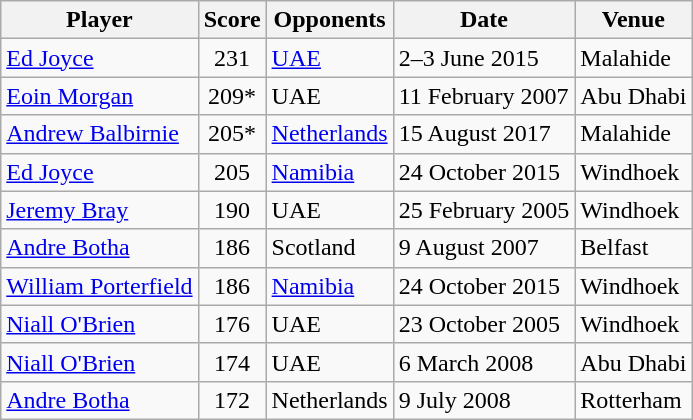<table class="wikitable">
<tr>
<th>Player</th>
<th>Score</th>
<th>Opponents</th>
<th>Date</th>
<th>Venue</th>
</tr>
<tr>
<td><a href='#'>Ed Joyce</a></td>
<td style="text-align:center;">231</td>
<td><a href='#'>UAE</a></td>
<td>2–3 June 2015</td>
<td>Malahide</td>
</tr>
<tr>
<td><a href='#'>Eoin Morgan</a></td>
<td style="text-align:center;">209*</td>
<td>UAE</td>
<td>11 February 2007</td>
<td>Abu Dhabi</td>
</tr>
<tr>
<td><a href='#'>Andrew Balbirnie</a></td>
<td style="text-align:center;">205*</td>
<td><a href='#'>Netherlands</a></td>
<td>15 August 2017</td>
<td>Malahide</td>
</tr>
<tr>
<td><a href='#'>Ed Joyce</a></td>
<td style="text-align:center;">205</td>
<td><a href='#'>Namibia</a></td>
<td>24 October 2015</td>
<td>Windhoek</td>
</tr>
<tr>
<td><a href='#'>Jeremy Bray</a></td>
<td style="text-align:center;">190</td>
<td>UAE</td>
<td>25 February 2005</td>
<td>Windhoek</td>
</tr>
<tr>
<td><a href='#'>Andre Botha</a></td>
<td style="text-align:center;">186</td>
<td>Scotland</td>
<td>9 August 2007</td>
<td>Belfast</td>
</tr>
<tr>
<td><a href='#'>William Porterfield</a></td>
<td style="text-align:center;">186</td>
<td><a href='#'>Namibia</a></td>
<td>24 October 2015</td>
<td>Windhoek</td>
</tr>
<tr>
<td><a href='#'>Niall O'Brien</a></td>
<td style="text-align:center;">176</td>
<td>UAE</td>
<td>23 October 2005</td>
<td>Windhoek</td>
</tr>
<tr>
<td><a href='#'>Niall O'Brien</a></td>
<td style="text-align:center;">174</td>
<td>UAE</td>
<td>6 March 2008</td>
<td>Abu Dhabi</td>
</tr>
<tr>
<td><a href='#'>Andre Botha</a></td>
<td style="text-align:center;">172</td>
<td>Netherlands</td>
<td>9 July 2008</td>
<td>Rotterham</td>
</tr>
</table>
